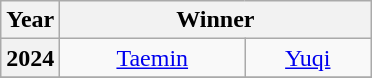<table class="wikitable plainrowheaders" style="text-align:center">
<tr>
<th scope="col">Year</th>
<th scope="col" width="200" colspan="2">Winner</th>
</tr>
<tr>
<th scope="row">2024</th>
<td><a href='#'>Taemin</a></td>
<td><a href='#'>Yuqi</a></td>
</tr>
<tr>
</tr>
</table>
